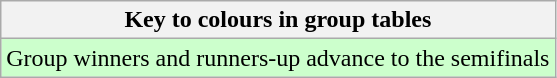<table class="wikitable">
<tr>
<th>Key to colours in group tables</th>
</tr>
<tr bgcolor=#ccffcc>
<td>Group winners and runners-up advance to the semifinals</td>
</tr>
</table>
